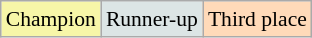<table class=wikitable style="font-size:90%; text-align:center">
<tr>
<td bgcolor=#F7F6A8>Champion</td>
<td bgcolor=#DCE5E5>Runner-up</td>
<td bgcolor=#FFDAB9>Third place</td>
</tr>
</table>
